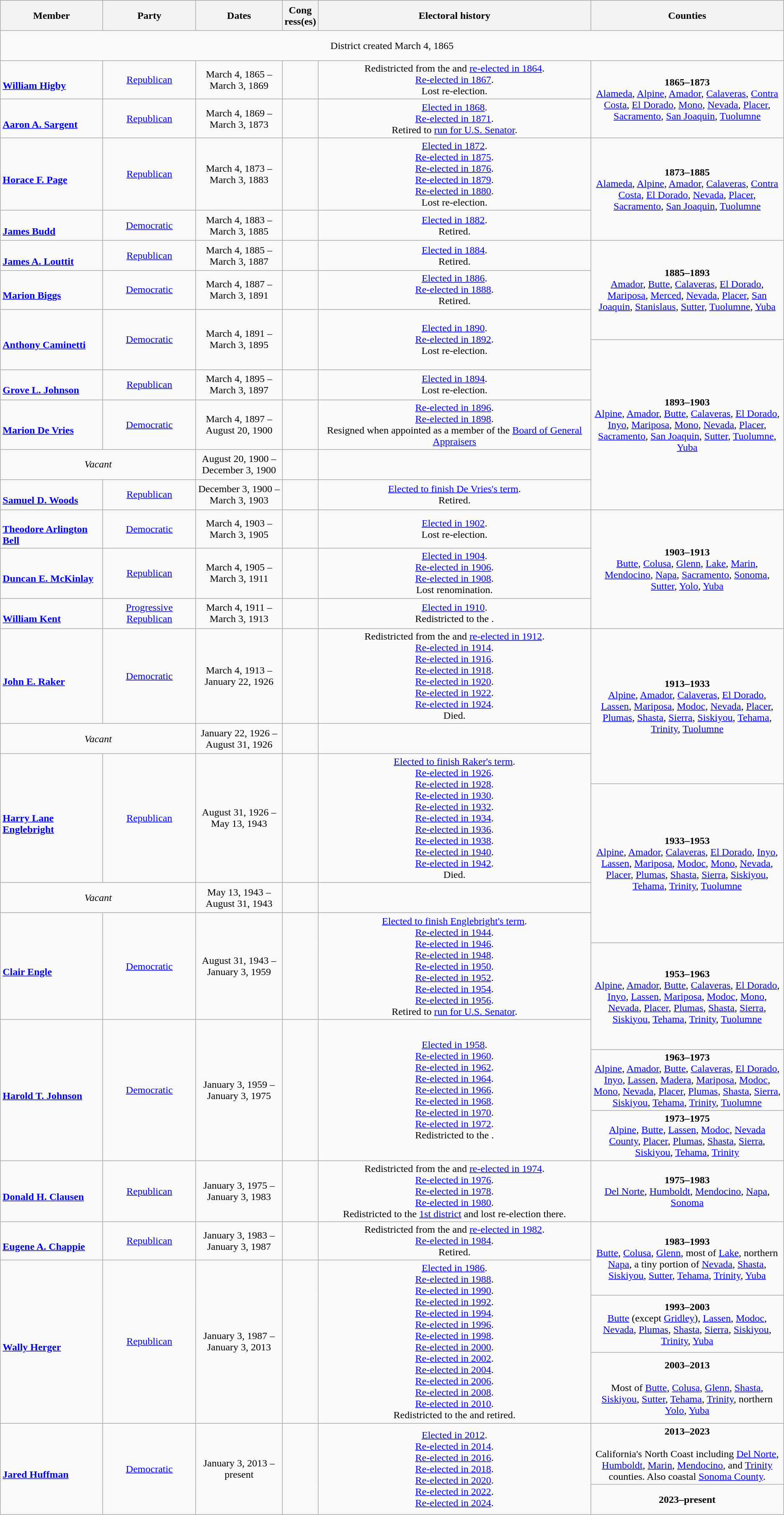<table class=wikitable style="text-align:center">
<tr style="height:3em">
<th>Member</th>
<th>Party</th>
<th>Dates</th>
<th>Cong<br>ress(es)</th>
<th>Electoral history</th>
<th width=300px>Counties</th>
</tr>
<tr style="height:3em">
<td colspan=6>District created March 4, 1865</td>
</tr>
<tr style="height:3em">
<td align=left><br><strong><a href='#'>William Higby</a></strong><br></td>
<td><a href='#'>Republican</a></td>
<td nowrap>March 4, 1865 –<br>March 3, 1869</td>
<td></td>
<td>Redistricted from the  and <a href='#'>re-elected in 1864</a>.<br><a href='#'>Re-elected in 1867</a>.<br>Lost re-election.</td>
<td rowspan=2><strong>1865–1873</strong><br><a href='#'>Alameda</a>, <a href='#'>Alpine</a>, <a href='#'>Amador</a>, <a href='#'>Calaveras</a>, <a href='#'>Contra Costa</a>, <a href='#'>El Dorado</a>, <a href='#'>Mono</a>, <a href='#'>Nevada</a>, <a href='#'>Placer</a>, <a href='#'>Sacramento</a>, <a href='#'>San Joaquin</a>, <a href='#'>Tuolumne</a></td>
</tr>
<tr style="height:3em">
<td align=left><br><strong><a href='#'>Aaron A. Sargent</a></strong><br></td>
<td><a href='#'>Republican</a></td>
<td nowrap>March 4, 1869 –<br>March 3, 1873</td>
<td></td>
<td><a href='#'>Elected in 1868</a>.<br><a href='#'>Re-elected in 1871</a>.<br>Retired to <a href='#'>run for U.S. Senator</a>.</td>
</tr>
<tr style="height:3em">
<td align=left><br><strong><a href='#'>Horace F. Page</a></strong><br></td>
<td><a href='#'>Republican</a></td>
<td nowrap>March 4, 1873 –<br>March 3, 1883</td>
<td></td>
<td><a href='#'>Elected in 1872</a>.<br><a href='#'>Re-elected in 1875</a>.<br><a href='#'>Re-elected in 1876</a>.<br><a href='#'>Re-elected in 1879</a>.<br> <a href='#'>Re-elected in 1880</a>.<br>Lost re-election.</td>
<td rowspan=2><strong>1873–1885</strong><br><a href='#'>Alameda</a>, <a href='#'>Alpine</a>, <a href='#'>Amador</a>, <a href='#'>Calaveras</a>, <a href='#'>Contra Costa</a>, <a href='#'>El Dorado</a>, <a href='#'>Nevada</a>, <a href='#'>Placer</a>, <a href='#'>Sacramento</a>, <a href='#'>San Joaquin</a>, <a href='#'>Tuolumne</a></td>
</tr>
<tr style="height:3em">
<td align=left><br><strong><a href='#'>James Budd</a></strong><br></td>
<td><a href='#'>Democratic</a></td>
<td nowrap>March 4, 1883 –<br>March 3, 1885</td>
<td></td>
<td><a href='#'>Elected in 1882</a>.<br>Retired.</td>
</tr>
<tr style="height:3em">
<td align=left><br><strong><a href='#'>James A. Louttit</a></strong><br></td>
<td><a href='#'>Republican</a></td>
<td nowrap>March 4, 1885 –<br>March 3, 1887</td>
<td></td>
<td><a href='#'>Elected in 1884</a>.<br>Retired.</td>
<td rowspan=3><strong>1885–1893</strong><br><a href='#'>Amador</a>, <a href='#'>Butte</a>, <a href='#'>Calaveras</a>, <a href='#'>El Dorado</a>, <a href='#'>Mariposa</a>, <a href='#'>Merced</a>, <a href='#'>Nevada</a>, <a href='#'>Placer</a>, <a href='#'>San Joaquin</a>, <a href='#'>Stanislaus</a>, <a href='#'>Sutter</a>, <a href='#'>Tuolumne</a>, <a href='#'>Yuba</a></td>
</tr>
<tr style="height:3em">
<td align=left><br><strong><a href='#'>Marion Biggs</a></strong><br></td>
<td><a href='#'>Democratic</a></td>
<td nowrap>March 4, 1887 –<br>March 3, 1891</td>
<td></td>
<td><a href='#'>Elected in 1886</a>.<br><a href='#'>Re-elected in 1888</a>.<br>Retired.</td>
</tr>
<tr style="height:3em">
<td align=left rowspan=2><br><strong><a href='#'>Anthony Caminetti</a></strong><br></td>
<td rowspan=2 ><a href='#'>Democratic</a></td>
<td rowspan=2 nowrap>March 4, 1891 –<br>March 3, 1895</td>
<td rowspan=2></td>
<td rowspan=2><a href='#'>Elected in 1890</a>.<br><a href='#'>Re-elected in 1892</a>.<br>Lost re-election.</td>
</tr>
<tr style="height:3em">
<td rowspan=5><strong>1893–1903</strong><br><a href='#'>Alpine</a>, <a href='#'>Amador</a>, <a href='#'>Butte</a>, <a href='#'>Calaveras</a>, <a href='#'>El Dorado</a>, <a href='#'>Inyo</a>, <a href='#'>Mariposa</a>, <a href='#'>Mono</a>, <a href='#'>Nevada</a>, <a href='#'>Placer</a>, <a href='#'>Sacramento</a>, <a href='#'>San Joaquin</a>, <a href='#'>Sutter</a>, <a href='#'>Tuolumne</a>, <a href='#'>Yuba</a></td>
</tr>
<tr style="height:3em">
<td align=left><br><strong><a href='#'>Grove L. Johnson</a></strong><br></td>
<td><a href='#'>Republican</a></td>
<td nowrap>March 4, 1895 –<br>March 3, 1897</td>
<td></td>
<td><a href='#'>Elected in 1894</a>.<br>Lost re-election.</td>
</tr>
<tr style="height:3em">
<td align=left><br><strong><a href='#'>Marion De Vries</a></strong><br></td>
<td><a href='#'>Democratic</a></td>
<td nowrap>March 4, 1897 –<br>August 20, 1900</td>
<td></td>
<td><a href='#'>Re-elected in 1896</a>.<br><a href='#'>Re-elected in 1898</a>.<br>Resigned when appointed as a member of the <a href='#'>Board of General Appraisers</a></td>
</tr>
<tr style="height:3em">
<td colspan=2><em>Vacant</em></td>
<td nowrap>August 20, 1900 –<br>December 3, 1900</td>
<td></td>
</tr>
<tr style="height:3em">
<td align=left><br><strong><a href='#'>Samuel D. Woods</a></strong><br></td>
<td><a href='#'>Republican</a></td>
<td nowrap>December 3, 1900 –<br>March 3, 1903</td>
<td></td>
<td><a href='#'>Elected to finish De Vries's term</a>.<br>Retired.</td>
</tr>
<tr style="height:3em">
<td align=left><br><strong><a href='#'>Theodore Arlington Bell</a></strong><br></td>
<td><a href='#'>Democratic</a></td>
<td nowrap>March 4, 1903 –<br>March 3, 1905</td>
<td></td>
<td><a href='#'>Elected in 1902</a>.<br>Lost re-election.</td>
<td rowspan=3><strong>1903–1913</strong><br><a href='#'>Butte</a>, <a href='#'>Colusa</a>, <a href='#'>Glenn</a>, <a href='#'>Lake</a>, <a href='#'>Marin</a>, <a href='#'>Mendocino</a>, <a href='#'>Napa</a>, <a href='#'>Sacramento</a>, <a href='#'>Sonoma</a>, <a href='#'>Sutter</a>, <a href='#'>Yolo</a>, <a href='#'>Yuba</a></td>
</tr>
<tr style="height:3em">
<td align=left><br><strong><a href='#'>Duncan E. McKinlay</a></strong><br></td>
<td><a href='#'>Republican</a></td>
<td nowrap>March 4, 1905 –<br>March 3, 1911</td>
<td></td>
<td><a href='#'>Elected in 1904</a>.<br><a href='#'>Re-elected in 1906</a>.<br><a href='#'>Re-elected in 1908</a>.<br>Lost renomination.</td>
</tr>
<tr style="height:3em">
<td align=left><br><strong><a href='#'>William Kent</a></strong><br></td>
<td><a href='#'>Progressive Republican</a></td>
<td nowrap>March 4, 1911 –<br>March 3, 1913</td>
<td></td>
<td><a href='#'>Elected in 1910</a>.<br>Redistricted to the .</td>
</tr>
<tr style="height:3em">
<td align=left><br><strong><a href='#'>John E. Raker</a></strong><br></td>
<td><a href='#'>Democratic</a></td>
<td nowrap>March 4, 1913 –<br>January 22, 1926</td>
<td></td>
<td>Redistricted from the  and <a href='#'>re-elected in 1912</a>.<br><a href='#'>Re-elected in 1914</a>.<br><a href='#'>Re-elected in 1916</a>.<br><a href='#'>Re-elected in 1918</a>.<br><a href='#'>Re-elected in 1920</a>.<br><a href='#'>Re-elected in 1922</a>.<br><a href='#'>Re-elected in 1924</a>.<br>Died.</td>
<td rowspan=3><strong>1913–1933</strong><br><a href='#'>Alpine</a>, <a href='#'>Amador</a>, <a href='#'>Calaveras</a>, <a href='#'>El Dorado</a>, <a href='#'>Lassen</a>, <a href='#'>Mariposa</a>, <a href='#'>Modoc</a>, <a href='#'>Nevada</a>, <a href='#'>Placer</a>, <a href='#'>Plumas</a>, <a href='#'>Shasta</a>, <a href='#'>Sierra</a>, <a href='#'>Siskiyou</a>, <a href='#'>Tehama</a>, <a href='#'>Trinity</a>, <a href='#'>Tuolumne</a></td>
</tr>
<tr style="height:3em">
<td colspan=2><em>Vacant</em></td>
<td nowrap>January 22, 1926 –<br>August 31, 1926</td>
<td></td>
</tr>
<tr style="height:3em">
<td align=left rowspan=2><br><strong><a href='#'>Harry Lane Englebright</a></strong><br></td>
<td rowspan=2 ><a href='#'>Republican</a></td>
<td rowspan=2 nowrap>August 31, 1926 –<br>May 13, 1943</td>
<td rowspan=2></td>
<td rowspan=2><a href='#'>Elected to finish Raker's term</a>.<br><a href='#'>Re-elected in 1926</a>.<br><a href='#'>Re-elected in 1928</a>.<br><a href='#'>Re-elected in 1930</a>.<br><a href='#'>Re-elected in 1932</a>.<br><a href='#'>Re-elected in 1934</a>.<br><a href='#'>Re-elected in 1936</a>.<br><a href='#'>Re-elected in 1938</a>.<br><a href='#'>Re-elected in 1940</a>.<br><a href='#'>Re-elected in 1942</a>.<br>Died.</td>
</tr>
<tr style="height:3em">
<td rowspan=3><strong>1933–1953</strong><br><a href='#'>Alpine</a>, <a href='#'>Amador</a>, <a href='#'>Calaveras</a>, <a href='#'>El Dorado</a>, <a href='#'>Inyo</a>, <a href='#'>Lassen</a>, <a href='#'>Mariposa</a>, <a href='#'>Modoc</a>, <a href='#'>Mono</a>, <a href='#'>Nevada</a>, <a href='#'>Placer</a>, <a href='#'>Plumas</a>, <a href='#'>Shasta</a>, <a href='#'>Sierra</a>, <a href='#'>Siskiyou</a>, <a href='#'>Tehama</a>, <a href='#'>Trinity</a>, <a href='#'>Tuolumne</a></td>
</tr>
<tr style="height:3em">
<td colspan=2><em>Vacant</em></td>
<td nowrap>May 13, 1943 –<br>August 31, 1943</td>
<td></td>
</tr>
<tr style="height:3em">
<td align=left rowspan=2><br><strong><a href='#'>Clair Engle</a></strong><br></td>
<td rowspan=2 ><a href='#'>Democratic</a></td>
<td nowrap rowspan=2>August 31, 1943 –<br>January 3, 1959</td>
<td rowspan=2></td>
<td rowspan=2><a href='#'>Elected to finish Englebright's term</a>.<br><a href='#'>Re-elected in 1944</a>.<br><a href='#'>Re-elected in 1946</a>.<br><a href='#'>Re-elected in 1948</a>.<br><a href='#'>Re-elected in 1950</a>.<br><a href='#'>Re-elected in 1952</a>.<br><a href='#'>Re-elected in 1954</a>.<br><a href='#'>Re-elected in 1956</a>.<br>Retired to <a href='#'>run for U.S. Senator</a>.</td>
</tr>
<tr style="height:3em">
<td rowspan=2><strong>1953–1963</strong><br><a href='#'>Alpine</a>, <a href='#'>Amador</a>, <a href='#'>Butte</a>, <a href='#'>Calaveras</a>, <a href='#'>El Dorado</a>, <a href='#'>Inyo</a>, <a href='#'>Lassen</a>, <a href='#'>Mariposa</a>, <a href='#'>Modoc</a>, <a href='#'>Mono</a>, <a href='#'>Nevada</a>, <a href='#'>Placer</a>, <a href='#'>Plumas</a>, <a href='#'>Shasta</a>, <a href='#'>Sierra</a>, <a href='#'>Siskiyou</a>, <a href='#'>Tehama</a>, <a href='#'>Trinity</a>, <a href='#'>Tuolumne</a></td>
</tr>
<tr style="height:3em">
<td align=left rowspan=3><br><strong><a href='#'>Harold T. Johnson</a></strong><br></td>
<td rowspan=3 ><a href='#'>Democratic</a></td>
<td rowspan=3 nowrap>January 3, 1959 –<br>January 3, 1975</td>
<td rowspan=3></td>
<td rowspan=3><a href='#'>Elected in 1958</a>.<br><a href='#'>Re-elected in 1960</a>.<br><a href='#'>Re-elected in 1962</a>.<br><a href='#'>Re-elected in 1964</a>.<br><a href='#'>Re-elected in 1966</a>.<br><a href='#'>Re-elected in 1968</a>.<br><a href='#'>Re-elected in 1970</a>.<br><a href='#'>Re-elected in 1972</a>.<br>Redistricted to the .</td>
</tr>
<tr style="height:3em">
<td><strong>1963–1973</strong><br><a href='#'>Alpine</a>, <a href='#'>Amador</a>, <a href='#'>Butte</a>, <a href='#'>Calaveras</a>, <a href='#'>El Dorado</a>, <a href='#'>Inyo</a>, <a href='#'>Lassen</a>, <a href='#'>Madera</a>, <a href='#'>Mariposa</a>, <a href='#'>Modoc</a>, <a href='#'>Mono</a>, <a href='#'>Nevada</a>, <a href='#'>Placer</a>, <a href='#'>Plumas</a>, <a href='#'>Shasta</a>, <a href='#'>Sierra</a>, <a href='#'>Siskiyou</a>, <a href='#'>Tehama</a>, <a href='#'>Trinity</a>, <a href='#'>Tuolumne</a></td>
</tr>
<tr style="height:3em">
<td><strong>1973–1975</strong><br><a href='#'>Alpine</a>, <a href='#'>Butte</a>, <a href='#'>Lassen</a>, <a href='#'>Modoc</a>, <a href='#'>Nevada County</a>, <a href='#'>Placer</a>, <a href='#'>Plumas</a>, <a href='#'>Shasta</a>, <a href='#'>Sierra</a>, <a href='#'>Siskiyou</a>, <a href='#'>Tehama</a>, <a href='#'>Trinity</a></td>
</tr>
<tr style="height:3em">
<td align=left><br><strong><a href='#'>Donald H. Clausen</a></strong><br></td>
<td><a href='#'>Republican</a></td>
<td nowrap>January 3, 1975 –<br>January 3, 1983</td>
<td></td>
<td>Redistricted from the  and <a href='#'>re-elected in 1974</a>.<br><a href='#'>Re-elected in 1976</a>.<br><a href='#'>Re-elected in 1978</a>.<br><a href='#'>Re-elected in 1980</a>.<br>Redistricted to the <a href='#'>1st district</a> and lost re-election there.</td>
<td><strong>1975–1983</strong><br><a href='#'>Del Norte</a>, <a href='#'>Humboldt</a>, <a href='#'>Mendocino</a>, <a href='#'>Napa</a>, <a href='#'>Sonoma</a></td>
</tr>
<tr style="height:3em">
<td align=left><br><strong><a href='#'>Eugene A. Chappie</a></strong><br></td>
<td><a href='#'>Republican</a></td>
<td nowrap>January 3, 1983 –<br>January 3, 1987</td>
<td></td>
<td>Redistricted from the  and <a href='#'>re-elected in 1982</a>.<br><a href='#'>Re-elected in 1984</a>.<br>Retired.</td>
<td rowspan=2><strong>1983–1993</strong><br><a href='#'>Butte</a>, <a href='#'>Colusa</a>, <a href='#'>Glenn</a>, most of <a href='#'>Lake</a>, northern <a href='#'>Napa</a>, a tiny portion of <a href='#'>Nevada</a>, <a href='#'>Shasta</a>, <a href='#'>Siskiyou</a>, <a href='#'>Sutter</a>, <a href='#'>Tehama</a>, <a href='#'>Trinity</a>, <a href='#'>Yuba</a></td>
</tr>
<tr style="height:3em">
<td align=left rowspan=3><br><strong><a href='#'>Wally Herger</a></strong><br></td>
<td rowspan=3 ><a href='#'>Republican</a></td>
<td rowspan=3 nowrap>January 3, 1987 –<br>January 3, 2013</td>
<td rowspan=3></td>
<td rowspan=3><a href='#'>Elected in 1986</a>.<br><a href='#'>Re-elected in 1988</a>.<br><a href='#'>Re-elected in 1990</a>.<br><a href='#'>Re-elected in 1992</a>.<br><a href='#'>Re-elected in 1994</a>.<br><a href='#'>Re-elected in 1996</a>.<br><a href='#'>Re-elected in 1998</a>.<br><a href='#'>Re-elected in 2000</a>.<br><a href='#'>Re-elected in 2002</a>.<br><a href='#'>Re-elected in 2004</a>.<br><a href='#'>Re-elected in 2006</a>.<br><a href='#'>Re-elected in 2008</a>.<br><a href='#'>Re-elected in 2010</a>.<br>Redistricted to the  and retired.</td>
</tr>
<tr style="height:3em">
<td><strong>1993–2003</strong><br><a href='#'>Butte</a> (except <a href='#'>Gridley</a>), <a href='#'>Lassen</a>, <a href='#'>Modoc</a>, <a href='#'>Nevada</a>, <a href='#'>Plumas</a>, <a href='#'>Shasta</a>, <a href='#'>Sierra</a>, <a href='#'>Siskiyou</a>, <a href='#'>Trinity</a>, <a href='#'>Yuba</a></td>
</tr>
<tr style="height:3em">
<td><strong>2003–2013</strong><br><br>Most of <a href='#'>Butte</a>, <a href='#'>Colusa</a>, <a href='#'>Glenn</a>, <a href='#'>Shasta</a>, <a href='#'>Siskiyou</a>, <a href='#'>Sutter</a>, <a href='#'>Tehama</a>, <a href='#'>Trinity</a>, northern <a href='#'>Yolo</a>, <a href='#'>Yuba</a></td>
</tr>
<tr style="height:3em">
<td rowspan=2 align=left><br><strong><a href='#'>Jared Huffman</a></strong><br></td>
<td rowspan=2 ><a href='#'>Democratic</a></td>
<td rowspan=2 nowrap>January 3, 2013 –<br>present</td>
<td rowspan=2></td>
<td rowspan=2><a href='#'>Elected in 2012</a>.<br><a href='#'>Re-elected in 2014</a>.<br><a href='#'>Re-elected in 2016</a>.<br><a href='#'>Re-elected in 2018</a>.<br><a href='#'>Re-elected in 2020</a>.<br><a href='#'>Re-elected in 2022</a>.<br><a href='#'>Re-elected in 2024</a>.</td>
<td><strong>2013–2023</strong><br><br>California's North Coast including <a href='#'>Del Norte</a>, <a href='#'>Humboldt</a>, <a href='#'>Marin</a>, <a href='#'>Mendocino</a>, and <a href='#'>Trinity</a> counties. Also coastal <a href='#'>Sonoma County</a>.</td>
</tr>
<tr style="height:3em">
<td><strong>2023–present</strong><br></td>
</tr>
</table>
